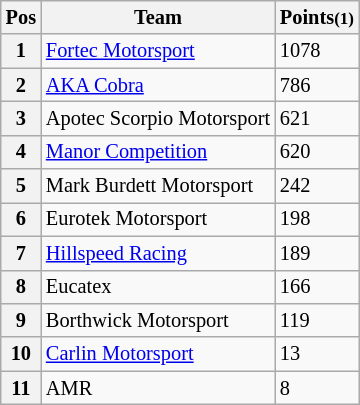<table class="wikitable" style="font-size: 85%;">
<tr>
<th>Pos</th>
<th>Team</th>
<th>Points<small>(1)</small></th>
</tr>
<tr>
<th>1</th>
<td><a href='#'>Fortec Motorsport</a></td>
<td>1078</td>
</tr>
<tr>
<th>2</th>
<td><a href='#'>AKA Cobra</a></td>
<td>786</td>
</tr>
<tr>
<th>3</th>
<td>Apotec Scorpio Motorsport</td>
<td>621</td>
</tr>
<tr>
<th>4</th>
<td><a href='#'>Manor Competition</a></td>
<td>620</td>
</tr>
<tr>
<th>5</th>
<td>Mark Burdett Motorsport</td>
<td>242</td>
</tr>
<tr>
<th>6</th>
<td>Eurotek Motorsport</td>
<td>198</td>
</tr>
<tr>
<th>7</th>
<td><a href='#'>Hillspeed Racing</a></td>
<td>189</td>
</tr>
<tr>
<th>8</th>
<td>Eucatex</td>
<td>166</td>
</tr>
<tr>
<th>9</th>
<td>Borthwick Motorsport</td>
<td>119</td>
</tr>
<tr>
<th>10</th>
<td><a href='#'>Carlin Motorsport</a></td>
<td>13</td>
</tr>
<tr>
<th>11</th>
<td>AMR</td>
<td>8</td>
</tr>
</table>
